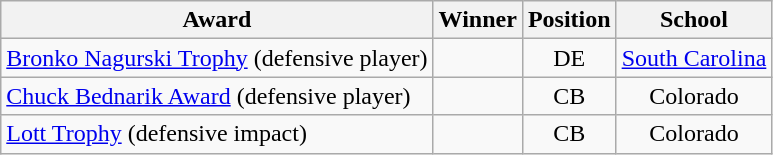<table class="wikitable">
<tr>
<th>Award</th>
<th>Winner</th>
<th>Position</th>
<th>School</th>
</tr>
<tr>
<td><a href='#'>Bronko Nagurski Trophy</a> (defensive player)</td>
<td></td>
<td align="center">DE</td>
<td align="center"><a href='#'>South Carolina</a></td>
</tr>
<tr>
<td><a href='#'>Chuck Bednarik Award</a> (defensive player)</td>
<td></td>
<td align="center">CB</td>
<td align="center">Colorado</td>
</tr>
<tr>
<td><a href='#'>Lott Trophy</a> (defensive impact)</td>
<td></td>
<td align="center">CB</td>
<td align="center">Colorado</td>
</tr>
</table>
